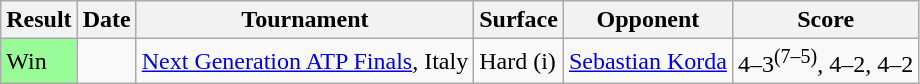<table class="wikitable">
<tr>
<th>Result</th>
<th>Date</th>
<th>Tournament</th>
<th>Surface</th>
<th>Opponent</th>
<th class="unsortable">Score</th>
</tr>
<tr>
<td style="background:#98fb98;">Win</td>
<td><a href='#'></a></td>
<td><a href='#'>Next Generation ATP Finals</a>, Italy</td>
<td>Hard (i)</td>
<td> <a href='#'>Sebastian Korda</a></td>
<td>4–3<sup>(7–5)</sup>, 4–2, 4–2</td>
</tr>
</table>
